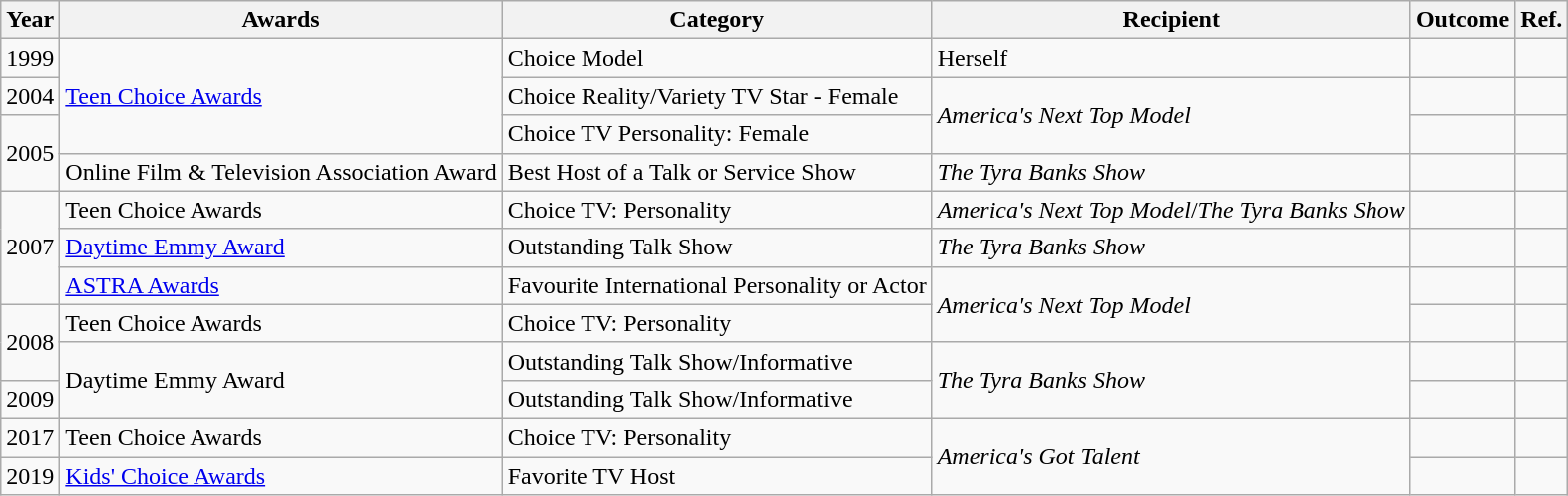<table class="wikitable sortable">
<tr>
<th>Year</th>
<th>Awards</th>
<th>Category</th>
<th>Recipient</th>
<th>Outcome</th>
<th>Ref.</th>
</tr>
<tr>
<td>1999</td>
<td rowspan=3><a href='#'>Teen Choice Awards</a></td>
<td>Choice Model</td>
<td>Herself</td>
<td></td>
<td></td>
</tr>
<tr>
<td>2004</td>
<td>Choice Reality/Variety TV Star - Female</td>
<td rowspan=2><em>America's Next Top Model</em></td>
<td></td>
<td></td>
</tr>
<tr>
<td rowspan=2>2005</td>
<td>Choice TV Personality: Female</td>
<td></td>
<td></td>
</tr>
<tr>
<td>Online Film & Television Association Award</td>
<td>Best Host of a Talk or Service Show</td>
<td><em>The Tyra Banks Show</em></td>
<td></td>
<td></td>
</tr>
<tr>
<td rowspan=3>2007</td>
<td>Teen Choice Awards</td>
<td>Choice TV: Personality</td>
<td><em>America's Next Top Model</em>/<em>The Tyra Banks Show</em></td>
<td></td>
<td></td>
</tr>
<tr>
<td><a href='#'>Daytime Emmy Award</a></td>
<td>Outstanding Talk Show</td>
<td><em>The Tyra Banks Show</em></td>
<td></td>
<td></td>
</tr>
<tr>
<td><a href='#'>ASTRA Awards</a></td>
<td>Favourite International Personality or Actor</td>
<td rowspan=2><em>America's Next Top Model</em></td>
<td></td>
<td></td>
</tr>
<tr>
<td rowspan=2>2008</td>
<td>Teen Choice Awards</td>
<td>Choice TV: Personality</td>
<td></td>
<td></td>
</tr>
<tr>
<td rowspan=2>Daytime Emmy Award</td>
<td>Outstanding Talk Show/Informative</td>
<td rowspan=2><em>The Tyra Banks Show</em></td>
<td></td>
<td></td>
</tr>
<tr>
<td>2009</td>
<td>Outstanding Talk Show/Informative</td>
<td></td>
<td></td>
</tr>
<tr>
<td>2017</td>
<td>Teen Choice Awards</td>
<td>Choice TV: Personality</td>
<td rowspan=2><em>America's Got Talent</em></td>
<td></td>
<td></td>
</tr>
<tr>
<td>2019</td>
<td><a href='#'>Kids' Choice Awards</a></td>
<td>Favorite TV Host</td>
<td></td>
<td></td>
</tr>
</table>
